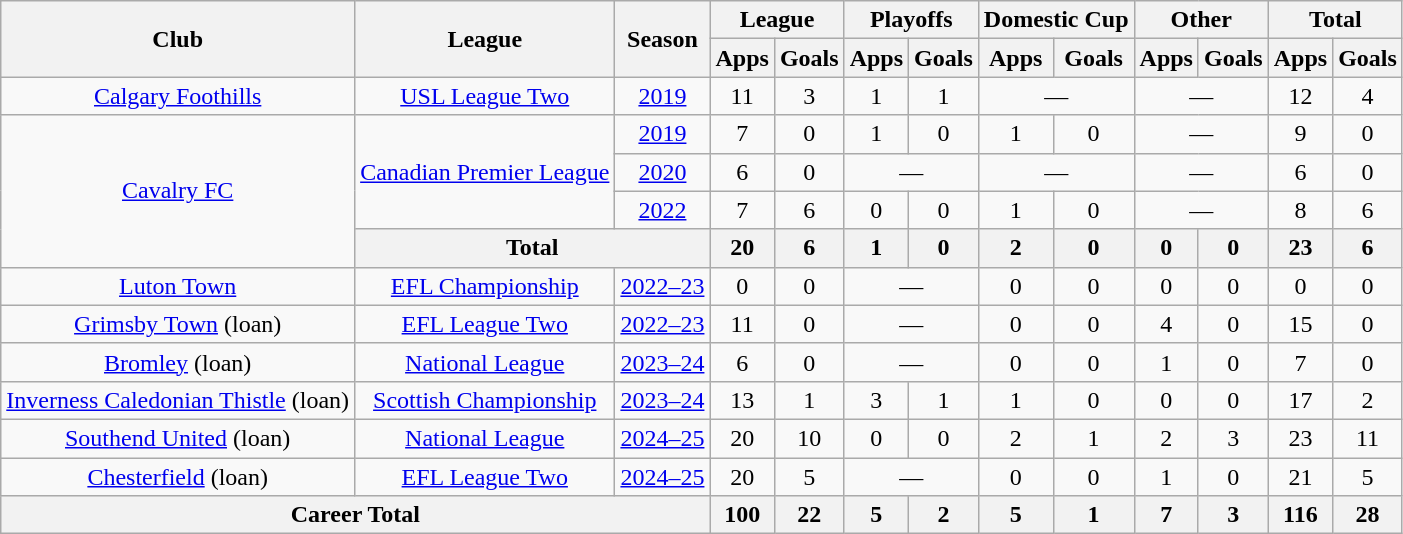<table class="wikitable" style="text-align: center;">
<tr>
<th rowspan="2">Club</th>
<th rowspan="2">League</th>
<th rowspan="2">Season</th>
<th colspan="2">League</th>
<th colspan="2">Playoffs</th>
<th colspan="2">Domestic Cup</th>
<th colspan="2">Other</th>
<th colspan="2">Total</th>
</tr>
<tr>
<th>Apps</th>
<th>Goals</th>
<th>Apps</th>
<th>Goals</th>
<th>Apps</th>
<th>Goals</th>
<th>Apps</th>
<th>Goals</th>
<th>Apps</th>
<th>Goals</th>
</tr>
<tr>
<td><a href='#'>Calgary Foothills</a></td>
<td><a href='#'>USL League Two</a></td>
<td><a href='#'>2019</a></td>
<td>11</td>
<td>3</td>
<td>1</td>
<td>1</td>
<td colspan="2">—</td>
<td colspan="2">—</td>
<td>12</td>
<td>4</td>
</tr>
<tr>
<td rowspan="4"><a href='#'>Cavalry FC</a></td>
<td rowspan="3"><a href='#'>Canadian Premier League</a></td>
<td><a href='#'>2019</a></td>
<td>7</td>
<td>0</td>
<td>1</td>
<td>0</td>
<td>1</td>
<td>0</td>
<td colspan="2">—</td>
<td>9</td>
<td>0</td>
</tr>
<tr>
<td><a href='#'>2020</a></td>
<td>6</td>
<td>0</td>
<td colspan="2">—</td>
<td colspan="2">—</td>
<td colspan="2">—</td>
<td>6</td>
<td>0</td>
</tr>
<tr>
<td><a href='#'>2022</a></td>
<td>7</td>
<td>6</td>
<td>0</td>
<td>0</td>
<td>1</td>
<td>0</td>
<td colspan="2">—</td>
<td>8</td>
<td>6</td>
</tr>
<tr>
<th colspan="2">Total</th>
<th>20</th>
<th>6</th>
<th>1</th>
<th>0</th>
<th>2</th>
<th>0</th>
<th>0</th>
<th>0</th>
<th>23</th>
<th>6</th>
</tr>
<tr>
<td><a href='#'>Luton Town</a></td>
<td><a href='#'>EFL Championship</a></td>
<td><a href='#'>2022–23</a></td>
<td>0</td>
<td>0</td>
<td colspan="2">—</td>
<td>0</td>
<td>0</td>
<td>0</td>
<td>0</td>
<td>0</td>
<td>0</td>
</tr>
<tr>
<td><a href='#'>Grimsby Town</a>  (loan)</td>
<td><a href='#'>EFL League Two</a></td>
<td><a href='#'>2022–23</a></td>
<td>11</td>
<td>0</td>
<td colspan="2">—</td>
<td>0</td>
<td>0</td>
<td>4</td>
<td>0</td>
<td>15</td>
<td>0</td>
</tr>
<tr>
<td><a href='#'>Bromley</a> (loan)</td>
<td><a href='#'>National League</a></td>
<td><a href='#'>2023–24</a></td>
<td>6</td>
<td>0</td>
<td colspan="2">—</td>
<td>0</td>
<td>0</td>
<td>1</td>
<td>0</td>
<td>7</td>
<td>0</td>
</tr>
<tr>
<td><a href='#'>Inverness Caledonian Thistle</a> (loan)</td>
<td><a href='#'>Scottish Championship</a></td>
<td><a href='#'>2023–24</a></td>
<td>13</td>
<td>1</td>
<td>3</td>
<td>1</td>
<td>1</td>
<td>0</td>
<td>0</td>
<td>0</td>
<td>17</td>
<td>2</td>
</tr>
<tr>
<td><a href='#'>Southend United</a> (loan)</td>
<td><a href='#'>National League</a></td>
<td><a href='#'>2024–25</a></td>
<td>20</td>
<td>10</td>
<td>0</td>
<td>0</td>
<td>2</td>
<td>1</td>
<td>2</td>
<td>3</td>
<td>23</td>
<td>11</td>
</tr>
<tr>
<td><a href='#'>Chesterfield</a>  (loan)</td>
<td><a href='#'>EFL League Two</a></td>
<td><a href='#'>2024–25</a></td>
<td>20</td>
<td>5</td>
<td colspan="2">—</td>
<td>0</td>
<td>0</td>
<td>1</td>
<td>0</td>
<td>21</td>
<td>5</td>
</tr>
<tr>
<th colspan="3">Career Total</th>
<th>100</th>
<th>22</th>
<th>5</th>
<th>2</th>
<th>5</th>
<th>1</th>
<th>7</th>
<th>3</th>
<th>116</th>
<th>28</th>
</tr>
</table>
